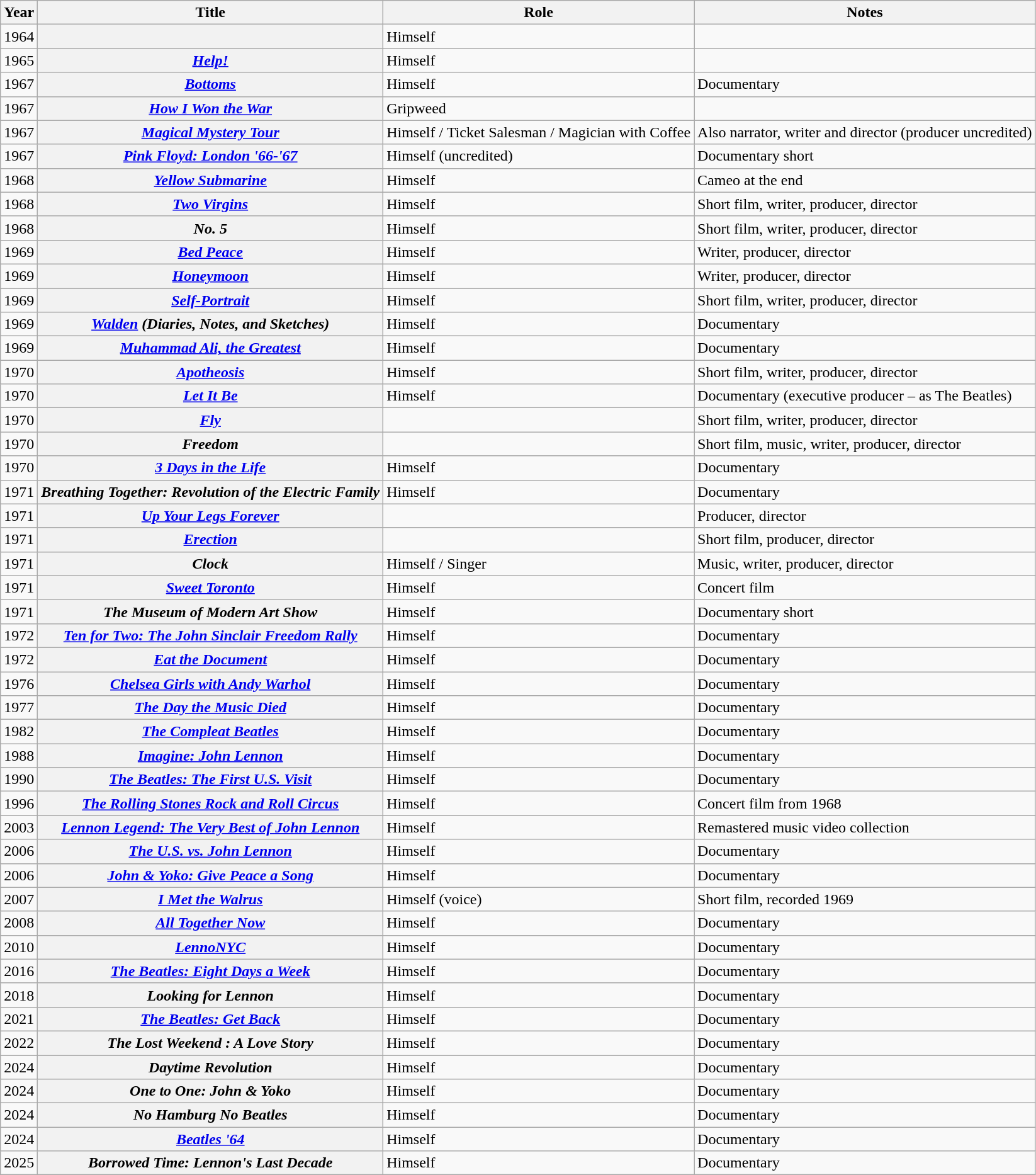<table class="wikitable sortable plainrowheaders">
<tr>
<th scope="col">Year</th>
<th scope="col">Title</th>
<th scope="col">Role</th>
<th scope="col" class="unsortable">Notes</th>
</tr>
<tr>
<td style="text-align:center;">1964</td>
<th scope="row"><em></em></th>
<td>Himself</td>
<td></td>
</tr>
<tr>
<td style="text-align:center;">1965</td>
<th scope="row"><em><a href='#'>Help!</a></em></th>
<td>Himself</td>
<td></td>
</tr>
<tr>
<td style="text-align:center;">1967</td>
<th scope="row"><em><a href='#'>Bottoms</a></em></th>
<td>Himself</td>
<td>Documentary</td>
</tr>
<tr>
<td style="text-align:center;">1967</td>
<th scope="row"><em><a href='#'>How I Won the War</a></em></th>
<td>Gripweed</td>
<td></td>
</tr>
<tr>
<td style="text-align:center;">1967</td>
<th scope="row"><em><a href='#'>Magical Mystery Tour</a></em></th>
<td>Himself / Ticket Salesman / Magician with Coffee</td>
<td>Also narrator, writer and director (producer uncredited)</td>
</tr>
<tr>
<td style="text-align:center;">1967</td>
<th scope="row"><em><a href='#'>Pink Floyd: London '66-'67</a></em></th>
<td>Himself (uncredited)</td>
<td>Documentary short</td>
</tr>
<tr>
<td style="text-align:center;">1968</td>
<th scope="row"><em><a href='#'>Yellow Submarine</a></em></th>
<td>Himself</td>
<td>Cameo at the end</td>
</tr>
<tr>
<td style="text-align:center;">1968</td>
<th scope="row"><em><a href='#'>Two Virgins</a></em></th>
<td>Himself</td>
<td>Short film, writer, producer, director</td>
</tr>
<tr>
<td style="text-align:center;">1968</td>
<th scope="row"><em>No. 5</em></th>
<td>Himself</td>
<td>Short film, writer, producer, director</td>
</tr>
<tr>
<td style="text-align:center;">1969</td>
<th scope="row"><em><a href='#'>Bed Peace</a></em></th>
<td>Himself</td>
<td>Writer, producer, director</td>
</tr>
<tr>
<td style="text-align:center;">1969</td>
<th scope="row"><em><a href='#'>Honeymoon</a></em></th>
<td>Himself</td>
<td>Writer, producer, director</td>
</tr>
<tr>
<td style="text-align:center;">1969</td>
<th scope="row"><em><a href='#'>Self-Portrait</a></em></th>
<td>Himself</td>
<td>Short film, writer, producer, director</td>
</tr>
<tr>
<td style="text-align:center;">1969</td>
<th scope="row"><em><a href='#'>Walden</a> (Diaries, Notes, and Sketches)</em></th>
<td>Himself</td>
<td>Documentary</td>
</tr>
<tr>
<td style="text-align:center;">1969</td>
<th scope="row"><em><a href='#'>Muhammad Ali, the Greatest</a></em></th>
<td>Himself</td>
<td>Documentary</td>
</tr>
<tr>
<td style="text-align:center;">1970</td>
<th scope="row"><em><a href='#'>Apotheosis</a></em></th>
<td>Himself</td>
<td>Short film, writer, producer, director</td>
</tr>
<tr>
<td style="text-align:center;">1970</td>
<th scope="row"><em><a href='#'>Let It Be</a></em></th>
<td>Himself</td>
<td>Documentary (executive producer – as The Beatles)</td>
</tr>
<tr>
<td style="text-align:center;">1970</td>
<th scope="row"><em><a href='#'>Fly</a></em></th>
<td></td>
<td>Short film, writer, producer, director</td>
</tr>
<tr>
<td style="text-align:center;">1970</td>
<th scope="row"><em>Freedom</em></th>
<td></td>
<td>Short film, music, writer, producer, director</td>
</tr>
<tr>
<td style="text-align:center;">1970</td>
<th scope="row"><em><a href='#'>3 Days in the Life</a></em></th>
<td>Himself</td>
<td>Documentary</td>
</tr>
<tr>
<td style="text-align:center;">1971</td>
<th scope="row"><em>Breathing Together: Revolution of the Electric Family</em></th>
<td>Himself</td>
<td>Documentary</td>
</tr>
<tr>
<td style="text-align:center;">1971</td>
<th scope="row"><em><a href='#'>Up Your Legs Forever</a></em></th>
<td></td>
<td>Producer, director</td>
</tr>
<tr>
<td style="text-align:center;">1971</td>
<th scope="row"><em><a href='#'>Erection</a></em></th>
<td></td>
<td>Short film, producer, director</td>
</tr>
<tr>
<td style="text-align:center;">1971</td>
<th scope="row"><em>Clock</em></th>
<td>Himself / Singer</td>
<td>Music, writer, producer, director</td>
</tr>
<tr>
<td style="text-align:center;">1971</td>
<th scope="row"><em><a href='#'>Sweet Toronto</a></em></th>
<td>Himself</td>
<td>Concert film</td>
</tr>
<tr>
<td style="text-align:center;">1971</td>
<th scope="row"><em>The Museum of Modern Art Show</em></th>
<td>Himself</td>
<td>Documentary short</td>
</tr>
<tr>
<td style="text-align:center;">1972</td>
<th scope="row"><em><a href='#'>Ten for Two: The John Sinclair Freedom Rally</a></em></th>
<td>Himself</td>
<td>Documentary</td>
</tr>
<tr>
<td style="text-align:center;">1972</td>
<th scope="row"><em><a href='#'>Eat the Document</a></em></th>
<td>Himself</td>
<td>Documentary</td>
</tr>
<tr>
<td style="text-align:center;">1976</td>
<th scope="row"><em><a href='#'>Chelsea Girls with Andy Warhol</a></em></th>
<td>Himself</td>
<td>Documentary</td>
</tr>
<tr>
<td style="text-align:center;">1977</td>
<th scope="row"><em><a href='#'>The Day the Music Died</a></em></th>
<td>Himself</td>
<td>Documentary</td>
</tr>
<tr>
<td style="text-align:center;">1982</td>
<th scope="row"><em><a href='#'>The Compleat Beatles</a></em></th>
<td>Himself</td>
<td>Documentary</td>
</tr>
<tr>
<td style="text-align:center;">1988</td>
<th scope="row"><em><a href='#'>Imagine: John Lennon</a></em></th>
<td>Himself</td>
<td>Documentary</td>
</tr>
<tr>
<td style="text-align:center;">1990</td>
<th scope="row"><em><a href='#'>The Beatles: The First U.S. Visit</a></em></th>
<td>Himself</td>
<td>Documentary</td>
</tr>
<tr>
<td style="text-align:center;">1996</td>
<th scope="row"><em><a href='#'>The Rolling Stones Rock and Roll Circus</a></em></th>
<td>Himself</td>
<td>Concert film from 1968</td>
</tr>
<tr>
<td style="text-align:center;">2003</td>
<th scope="row"><em><a href='#'>Lennon Legend: The Very Best of John Lennon</a></em></th>
<td>Himself</td>
<td>Remastered music video collection</td>
</tr>
<tr>
<td style="text-align:center;">2006</td>
<th scope="row"><em><a href='#'>The U.S. vs. John Lennon</a></em></th>
<td>Himself</td>
<td>Documentary</td>
</tr>
<tr>
<td style="text-align:center;">2006</td>
<th scope="row"><em><a href='#'>John & Yoko: Give Peace a Song</a></em></th>
<td>Himself</td>
<td>Documentary</td>
</tr>
<tr>
<td style="text-align:center;">2007</td>
<th scope="row"><em><a href='#'>I Met the Walrus</a></em></th>
<td>Himself (voice)</td>
<td>Short film, recorded 1969</td>
</tr>
<tr>
<td style="text-align:center;">2008</td>
<th scope="row"><em><a href='#'>All Together Now</a></em></th>
<td>Himself</td>
<td>Documentary</td>
</tr>
<tr>
<td style="text-align:center;">2010</td>
<th scope="row"><em><a href='#'>LennoNYC</a></em></th>
<td>Himself</td>
<td>Documentary</td>
</tr>
<tr>
<td style="text-align:center;">2016</td>
<th scope="row"><em><a href='#'>The Beatles: Eight Days a Week</a></em></th>
<td>Himself</td>
<td>Documentary</td>
</tr>
<tr>
<td style="text-align:center;">2018</td>
<th scope="row"><em>Looking for Lennon</em></th>
<td>Himself</td>
<td>Documentary</td>
</tr>
<tr>
<td style="text-align:center;">2021</td>
<th scope="row"><em><a href='#'>The Beatles: Get Back</a></em></th>
<td>Himself</td>
<td>Documentary</td>
</tr>
<tr>
<td style="text-align:center;">2022</td>
<th scope="row"><em>The Lost Weekend : A Love Story</em></th>
<td>Himself</td>
<td>Documentary</td>
</tr>
<tr>
<td style="text-align:center;">2024</td>
<th scope="row"><em>Daytime Revolution</em></th>
<td>Himself</td>
<td>Documentary</td>
</tr>
<tr>
<td style="text-align:center;">2024</td>
<th scope="row"><em>One to One: John & Yoko</em></th>
<td>Himself</td>
<td>Documentary</td>
</tr>
<tr>
<td style="text-align:center;">2024</td>
<th scope="row"><em>No Hamburg No Beatles</em></th>
<td>Himself</td>
<td>Documentary</td>
</tr>
<tr>
<td style="text-align:center;">2024</td>
<th scope="row"><em><a href='#'>Beatles '64</a></em></th>
<td>Himself</td>
<td>Documentary</td>
</tr>
<tr>
<td style="text-align:center;">2025</td>
<th scope="row"><em>Borrowed Time: Lennon's Last Decade</em></th>
<td>Himself</td>
<td>Documentary</td>
</tr>
</table>
